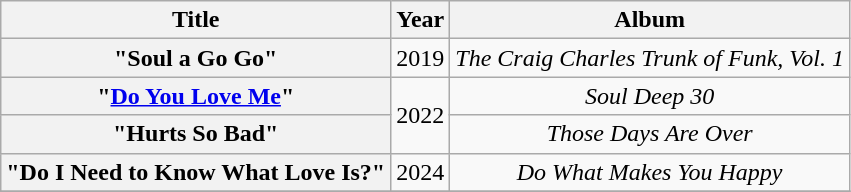<table class="wikitable plainrowheaders" style="text-align:center;">
<tr>
<th>Title</th>
<th>Year</th>
<th>Album</th>
</tr>
<tr>
<th scope="row">"Soul a Go Go"<br></th>
<td>2019</td>
<td><em>The Craig Charles Trunk of Funk, Vol. 1</em></td>
</tr>
<tr>
<th scope="row">"<a href='#'>Do You Love Me</a>"<br></th>
<td rowspan="2">2022</td>
<td><em>Soul Deep 30</em></td>
</tr>
<tr>
<th scope="row">"Hurts So Bad"<br></th>
<td><em>Those Days Are Over</em></td>
</tr>
<tr>
<th scope="row">"Do I Need to Know What Love Is?"<br></th>
<td>2024</td>
<td><em>Do What Makes You Happy</em></td>
</tr>
<tr>
</tr>
</table>
